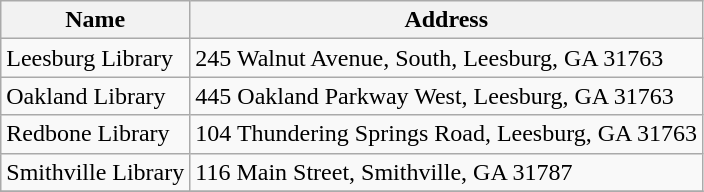<table class="wikitable">
<tr>
<th>Name</th>
<th>Address</th>
</tr>
<tr>
<td>Leesburg Library</td>
<td>245 Walnut Avenue, South, Leesburg, GA 31763</td>
</tr>
<tr>
<td>Oakland Library</td>
<td>445 Oakland Parkway West, Leesburg, GA 31763</td>
</tr>
<tr>
<td>Redbone Library</td>
<td>104 Thundering Springs Road, Leesburg, GA 31763</td>
</tr>
<tr>
<td>Smithville Library</td>
<td>116 Main Street, Smithville, GA 31787</td>
</tr>
<tr>
</tr>
</table>
